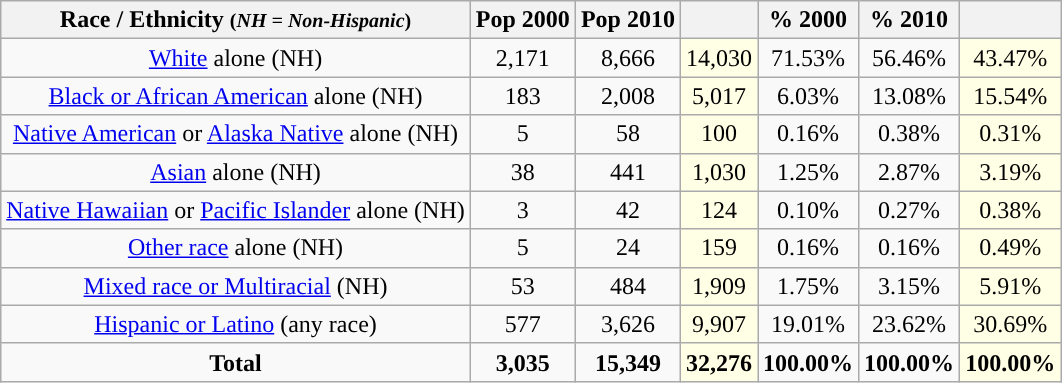<table class="wikitable" style="text-align:center;">
<tr>
<th>Race / Ethnicity <small>(<em>NH = Non-Hispanic</em>)</small></th>
<th>Pop 2000</th>
<th>Pop 2010</th>
<th></th>
<th>% 2000</th>
<th>% 2010</th>
<th></th>
</tr>
<tr>
<td><a href='#'>White</a> alone (NH)</td>
<td>2,171</td>
<td>8,666</td>
<td style='background: #ffffe6;'>14,030</td>
<td>71.53%</td>
<td>56.46%</td>
<td style='background: #ffffe6;'>43.47%</td>
</tr>
<tr>
<td><a href='#'>Black or African American</a> alone (NH)</td>
<td>183</td>
<td>2,008</td>
<td style='background: #ffffe6;'>5,017</td>
<td>6.03%</td>
<td>13.08%</td>
<td style='background: #ffffe6;'>15.54%</td>
</tr>
<tr>
<td><a href='#'>Native American</a> or <a href='#'>Alaska Native</a> alone (NH)</td>
<td>5</td>
<td>58</td>
<td style='background: #ffffe6;'>100</td>
<td>0.16%</td>
<td>0.38%</td>
<td style='background: #ffffe6;'>0.31%</td>
</tr>
<tr>
<td><a href='#'>Asian</a> alone (NH)</td>
<td>38</td>
<td>441</td>
<td style='background: #ffffe6;'>1,030</td>
<td>1.25%</td>
<td>2.87%</td>
<td style='background: #ffffe6;'>3.19%</td>
</tr>
<tr>
<td><a href='#'>Native Hawaiian</a> or <a href='#'>Pacific Islander</a> alone (NH)</td>
<td>3</td>
<td>42</td>
<td style='background: #ffffe6;'>124</td>
<td>0.10%</td>
<td>0.27%</td>
<td style='background: #ffffe6;'>0.38%</td>
</tr>
<tr>
<td><a href='#'>Other race</a> alone (NH)</td>
<td>5</td>
<td>24</td>
<td style='background: #ffffe6;'>159</td>
<td>0.16%</td>
<td>0.16%</td>
<td style='background: #ffffe6;'>0.49%</td>
</tr>
<tr>
<td><a href='#'>Mixed race or Multiracial</a> (NH)</td>
<td>53</td>
<td>484</td>
<td style='background: #ffffe6;'>1,909</td>
<td>1.75%</td>
<td>3.15%</td>
<td style='background: #ffffe6;'>5.91%</td>
</tr>
<tr>
<td><a href='#'>Hispanic or Latino</a> (any race)</td>
<td>577</td>
<td>3,626</td>
<td style='background: #ffffe6;'>9,907</td>
<td>19.01%</td>
<td>23.62%</td>
<td style='background: #ffffe6;'>30.69%</td>
</tr>
<tr>
<td><strong>Total</strong></td>
<td><strong>3,035</strong></td>
<td><strong>15,349</strong></td>
<td style='background: #ffffe6;'><strong>32,276</strong></td>
<td><strong>100.00%</strong></td>
<td><strong>100.00%</strong></td>
<td style='background: #ffffe6;'><strong>100.00%</strong></td>
</tr>
</table>
